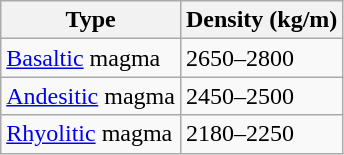<table class="wikitable">
<tr>
<th>Type</th>
<th>Density (kg/m)</th>
</tr>
<tr>
<td><a href='#'>Basaltic</a> magma</td>
<td>2650–2800</td>
</tr>
<tr>
<td><a href='#'>Andesitic</a> magma</td>
<td>2450–2500</td>
</tr>
<tr>
<td><a href='#'>Rhyolitic</a> magma</td>
<td>2180–2250</td>
</tr>
</table>
